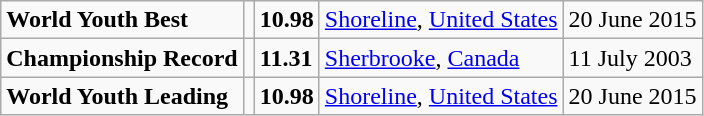<table class="wikitable">
<tr>
<td><strong>World Youth Best</strong></td>
<td></td>
<td><strong>10.98</strong></td>
<td><a href='#'>Shoreline</a>, <a href='#'>United States</a></td>
<td>20 June 2015</td>
</tr>
<tr>
<td><strong>Championship Record</strong></td>
<td></td>
<td><strong>11.31</strong></td>
<td><a href='#'>Sherbrooke</a>, <a href='#'>Canada</a></td>
<td>11 July 2003</td>
</tr>
<tr>
<td><strong>World Youth Leading</strong></td>
<td></td>
<td><strong>10.98</strong></td>
<td><a href='#'>Shoreline</a>, <a href='#'>United States</a></td>
<td>20 June 2015</td>
</tr>
</table>
